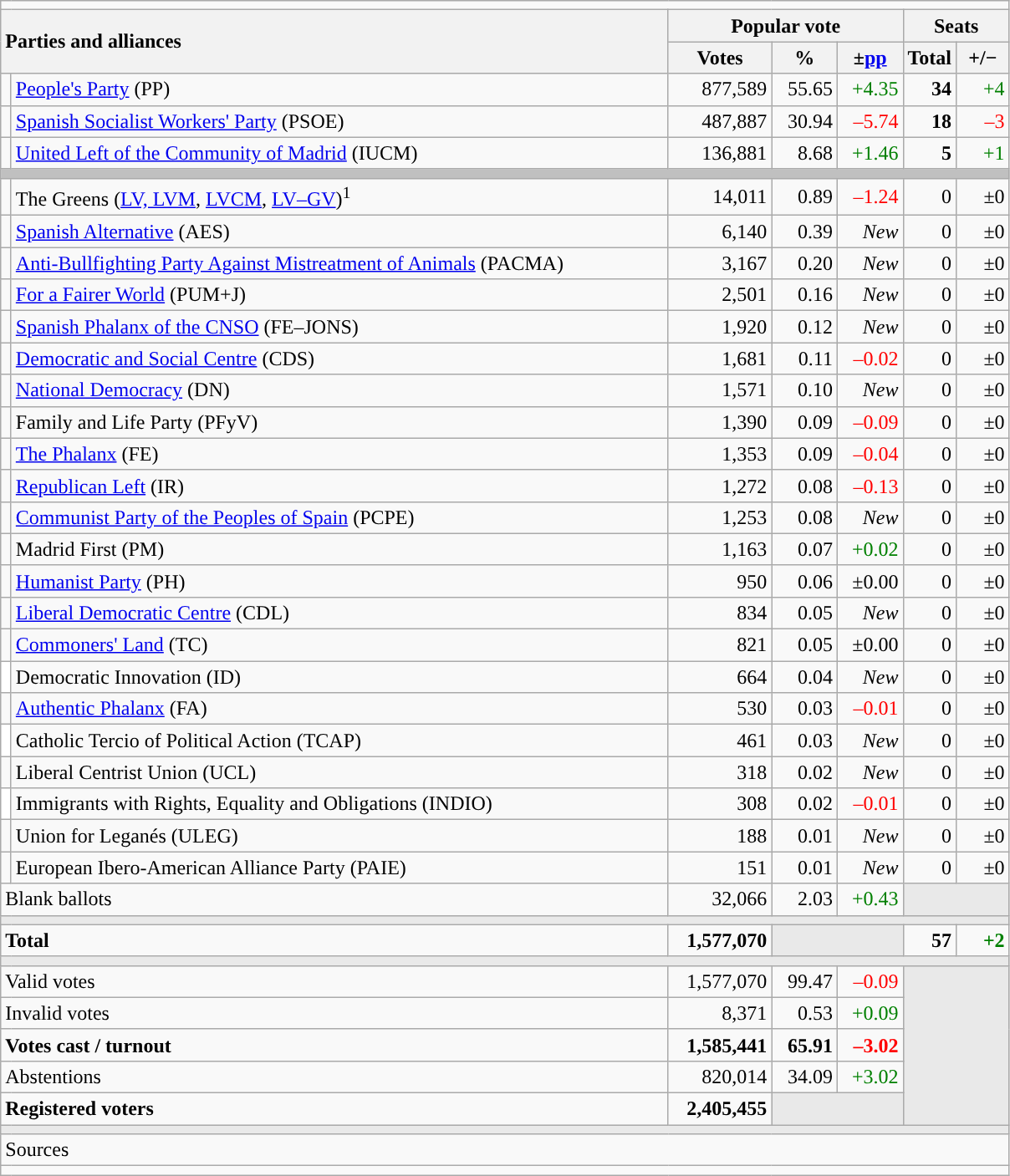<table class="wikitable" style="text-align:right;">
<tr>
<td colspan="7"></td>
</tr>
<tr>
<th style="text-align:left;" rowspan="2" colspan="2" width="525">Parties and alliances</th>
<th colspan="3">Popular vote</th>
<th colspan="2">Seats</th>
</tr>
<tr>
<th width="75">Votes</th>
<th width="45">%</th>
<th width="45">±<a href='#'>pp</a></th>
<th width="35">Total</th>
<th width="35">+/−</th>
</tr>
<tr>
<td width="1" style="color:inherit;background:"></td>
<td align="left"><a href='#'>People's Party</a> (PP)</td>
<td>877,589</td>
<td>55.65</td>
<td style="color:green;">+4.35</td>
<td><strong>34</strong></td>
<td style="color:green;">+4</td>
</tr>
<tr>
<td style="color:inherit;background:"></td>
<td align="left"><a href='#'>Spanish Socialist Workers' Party</a> (PSOE)</td>
<td>487,887</td>
<td>30.94</td>
<td style="color:red;">–5.74</td>
<td><strong>18</strong></td>
<td style="color:red;">–3</td>
</tr>
<tr>
<td style="color:inherit;background:"></td>
<td align="left"><a href='#'>United Left of the Community of Madrid</a> (IUCM)</td>
<td>136,881</td>
<td>8.68</td>
<td style="color:green;">+1.46</td>
<td><strong>5</strong></td>
<td style="color:green;">+1</td>
</tr>
<tr>
<td colspan="7" bgcolor="#C0C0C0"></td>
</tr>
<tr>
<td style="color:inherit;background:"></td>
<td align="left">The Greens (<a href='#'>LV, LVM</a>, <a href='#'>LVCM</a>, <a href='#'>LV–GV</a>)<sup>1</sup></td>
<td>14,011</td>
<td>0.89</td>
<td style="color:red;">–1.24</td>
<td>0</td>
<td>±0</td>
</tr>
<tr>
<td style="color:inherit;background:"></td>
<td align="left"><a href='#'>Spanish Alternative</a> (AES)</td>
<td>6,140</td>
<td>0.39</td>
<td><em>New</em></td>
<td>0</td>
<td>±0</td>
</tr>
<tr>
<td style="color:inherit;background:"></td>
<td align="left"><a href='#'>Anti-Bullfighting Party Against Mistreatment of Animals</a> (PACMA)</td>
<td>3,167</td>
<td>0.20</td>
<td><em>New</em></td>
<td>0</td>
<td>±0</td>
</tr>
<tr>
<td style="color:inherit;background:"></td>
<td align="left"><a href='#'>For a Fairer World</a> (PUM+J)</td>
<td>2,501</td>
<td>0.16</td>
<td><em>New</em></td>
<td>0</td>
<td>±0</td>
</tr>
<tr>
<td style="color:inherit;background:"></td>
<td align="left"><a href='#'>Spanish Phalanx of the CNSO</a> (FE–JONS)</td>
<td>1,920</td>
<td>0.12</td>
<td><em>New</em></td>
<td>0</td>
<td>±0</td>
</tr>
<tr>
<td style="color:inherit;background:"></td>
<td align="left"><a href='#'>Democratic and Social Centre</a> (CDS)</td>
<td>1,681</td>
<td>0.11</td>
<td style="color:red;">–0.02</td>
<td>0</td>
<td>±0</td>
</tr>
<tr>
<td style="color:inherit;background:"></td>
<td align="left"><a href='#'>National Democracy</a> (DN)</td>
<td>1,571</td>
<td>0.10</td>
<td><em>New</em></td>
<td>0</td>
<td>±0</td>
</tr>
<tr>
<td style="color:inherit;background:"></td>
<td align="left">Family and Life Party (PFyV)</td>
<td>1,390</td>
<td>0.09</td>
<td style="color:red;">–0.09</td>
<td>0</td>
<td>±0</td>
</tr>
<tr>
<td style="color:inherit;background:"></td>
<td align="left"><a href='#'>The Phalanx</a> (FE)</td>
<td>1,353</td>
<td>0.09</td>
<td style="color:red;">–0.04</td>
<td>0</td>
<td>±0</td>
</tr>
<tr>
<td style="color:inherit;background:"></td>
<td align="left"><a href='#'>Republican Left</a> (IR)</td>
<td>1,272</td>
<td>0.08</td>
<td style="color:red;">–0.13</td>
<td>0</td>
<td>±0</td>
</tr>
<tr>
<td style="color:inherit;background:"></td>
<td align="left"><a href='#'>Communist Party of the Peoples of Spain</a> (PCPE)</td>
<td>1,253</td>
<td>0.08</td>
<td><em>New</em></td>
<td>0</td>
<td>±0</td>
</tr>
<tr>
<td style="color:inherit;background:"></td>
<td align="left">Madrid First (PM)</td>
<td>1,163</td>
<td>0.07</td>
<td style="color:green;">+0.02</td>
<td>0</td>
<td>±0</td>
</tr>
<tr>
<td style="color:inherit;background:"></td>
<td align="left"><a href='#'>Humanist Party</a> (PH)</td>
<td>950</td>
<td>0.06</td>
<td>±0.00</td>
<td>0</td>
<td>±0</td>
</tr>
<tr>
<td style="color:inherit;background:"></td>
<td align="left"><a href='#'>Liberal Democratic Centre</a> (CDL)</td>
<td>834</td>
<td>0.05</td>
<td><em>New</em></td>
<td>0</td>
<td>±0</td>
</tr>
<tr>
<td style="color:inherit;background:"></td>
<td align="left"><a href='#'>Commoners' Land</a> (TC)</td>
<td>821</td>
<td>0.05</td>
<td>±0.00</td>
<td>0</td>
<td>±0</td>
</tr>
<tr>
<td bgcolor="white"></td>
<td align="left">Democratic Innovation (ID)</td>
<td>664</td>
<td>0.04</td>
<td><em>New</em></td>
<td>0</td>
<td>±0</td>
</tr>
<tr>
<td style="color:inherit;background:"></td>
<td align="left"><a href='#'>Authentic Phalanx</a> (FA)</td>
<td>530</td>
<td>0.03</td>
<td style="color:red;">–0.01</td>
<td>0</td>
<td>±0</td>
</tr>
<tr>
<td bgcolor="white"></td>
<td align="left">Catholic Tercio of Political Action (TCAP)</td>
<td>461</td>
<td>0.03</td>
<td><em>New</em></td>
<td>0</td>
<td>±0</td>
</tr>
<tr>
<td style="color:inherit;background:"></td>
<td align="left">Liberal Centrist Union (UCL)</td>
<td>318</td>
<td>0.02</td>
<td><em>New</em></td>
<td>0</td>
<td>±0</td>
</tr>
<tr>
<td bgcolor="white"></td>
<td align="left">Immigrants with Rights, Equality and Obligations (INDIO)</td>
<td>308</td>
<td>0.02</td>
<td style="color:red;">–0.01</td>
<td>0</td>
<td>±0</td>
</tr>
<tr>
<td style="color:inherit;background:"></td>
<td align="left">Union for Leganés (ULEG)</td>
<td>188</td>
<td>0.01</td>
<td><em>New</em></td>
<td>0</td>
<td>±0</td>
</tr>
<tr>
<td style="color:inherit;background:"></td>
<td align="left">European Ibero-American Alliance Party (PAIE)</td>
<td>151</td>
<td>0.01</td>
<td><em>New</em></td>
<td>0</td>
<td>±0</td>
</tr>
<tr>
<td align="left" colspan="2">Blank ballots</td>
<td>32,066</td>
<td>2.03</td>
<td style="color:green;">+0.43</td>
<td bgcolor="#E9E9E9" colspan="2"></td>
</tr>
<tr>
<td colspan="7" bgcolor="#E9E9E9"></td>
</tr>
<tr style="font-weight:bold;">
<td align="left" colspan="2">Total</td>
<td>1,577,070</td>
<td bgcolor="#E9E9E9" colspan="2"></td>
<td>57</td>
<td style="color:green;">+2</td>
</tr>
<tr>
<td colspan="7" bgcolor="#E9E9E9"></td>
</tr>
<tr>
<td align="left" colspan="2">Valid votes</td>
<td>1,577,070</td>
<td>99.47</td>
<td style="color:red;">–0.09</td>
<td bgcolor="#E9E9E9" colspan="2" rowspan="5"></td>
</tr>
<tr>
<td align="left" colspan="2">Invalid votes</td>
<td>8,371</td>
<td>0.53</td>
<td style="color:green;">+0.09</td>
</tr>
<tr style="font-weight:bold;">
<td align="left" colspan="2">Votes cast / turnout</td>
<td>1,585,441</td>
<td>65.91</td>
<td style="color:red;">–3.02</td>
</tr>
<tr>
<td align="left" colspan="2">Abstentions</td>
<td>820,014</td>
<td>34.09</td>
<td style="color:green;">+3.02</td>
</tr>
<tr style="font-weight:bold;">
<td align="left" colspan="2">Registered voters</td>
<td>2,405,455</td>
<td bgcolor="#E9E9E9" colspan="2"></td>
</tr>
<tr>
<td colspan="7" bgcolor="#E9E9E9"></td>
</tr>
<tr>
<td align="left" colspan="7">Sources</td>
</tr>
<tr>
<td colspan="7" style="text-align:left; max-width:790px;"></td>
</tr>
</table>
